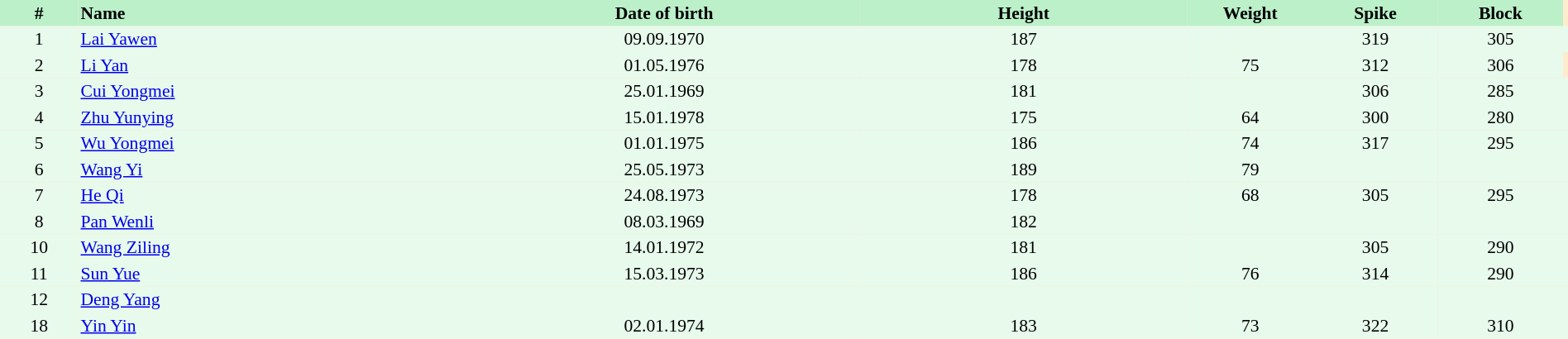<table border=0 cellpadding=2 cellspacing=0  |- bgcolor=#FFECCE style="text-align:center; font-size:90%;" width=100%>
<tr bgcolor=#BBF0C9>
<th width=5%>#</th>
<th width=25% align=left>Name</th>
<th width=25%>Date of birth</th>
<th width=21%>Height</th>
<th width=8%>Weight</th>
<th width=8%>Spike</th>
<th width=8%>Block</th>
</tr>
<tr bgcolor=#E7FAEC>
<td>1</td>
<td align=left><a href='#'>Lai Yawen</a></td>
<td>09.09.1970</td>
<td>187</td>
<td></td>
<td>319</td>
<td>305</td>
<td></td>
</tr>
<tr bgcolor=#E7FAEC>
<td>2</td>
<td align=left><a href='#'>Li Yan</a></td>
<td>01.05.1976</td>
<td>178</td>
<td>75</td>
<td>312</td>
<td>306</td>
</tr>
<tr bgcolor=#E7FAEC>
<td>3</td>
<td align=left><a href='#'>Cui Yongmei</a></td>
<td>25.01.1969</td>
<td>181</td>
<td></td>
<td>306</td>
<td>285</td>
<td></td>
</tr>
<tr bgcolor=#E7FAEC>
<td>4</td>
<td align=left><a href='#'>Zhu Yunying</a></td>
<td>15.01.1978</td>
<td>175</td>
<td>64</td>
<td>300</td>
<td>280</td>
<td></td>
</tr>
<tr bgcolor=#E7FAEC>
<td>5</td>
<td align=left><a href='#'>Wu Yongmei</a></td>
<td>01.01.1975</td>
<td>186</td>
<td>74</td>
<td>317</td>
<td>295</td>
<td></td>
</tr>
<tr bgcolor=#E7FAEC>
<td>6</td>
<td align=left><a href='#'>Wang Yi</a></td>
<td>25.05.1973</td>
<td>189</td>
<td>79</td>
<td></td>
<td></td>
<td></td>
</tr>
<tr bgcolor=#E7FAEC>
<td>7</td>
<td align=left><a href='#'>He Qi</a></td>
<td>24.08.1973</td>
<td>178</td>
<td>68</td>
<td>305</td>
<td>295</td>
<td></td>
</tr>
<tr bgcolor=#E7FAEC>
<td>8</td>
<td align=left><a href='#'>Pan Wenli</a></td>
<td>08.03.1969</td>
<td>182</td>
<td></td>
<td></td>
<td></td>
<td></td>
</tr>
<tr bgcolor=#E7FAEC>
<td>10</td>
<td align=left><a href='#'>Wang Ziling</a></td>
<td>14.01.1972</td>
<td>181</td>
<td></td>
<td>305</td>
<td>290</td>
<td></td>
</tr>
<tr bgcolor=#E7FAEC>
<td>11</td>
<td align=left><a href='#'>Sun Yue</a></td>
<td>15.03.1973</td>
<td>186</td>
<td>76</td>
<td>314</td>
<td>290</td>
<td></td>
</tr>
<tr bgcolor=#E7FAEC>
<td>12</td>
<td align=left><a href='#'>Deng Yang</a></td>
<td></td>
<td></td>
<td></td>
<td></td>
<td></td>
<td></td>
</tr>
<tr bgcolor=#E7FAEC>
<td>18</td>
<td align=left><a href='#'>Yin Yin</a></td>
<td>02.01.1974</td>
<td>183</td>
<td>73</td>
<td>322</td>
<td>310</td>
<td></td>
</tr>
</table>
